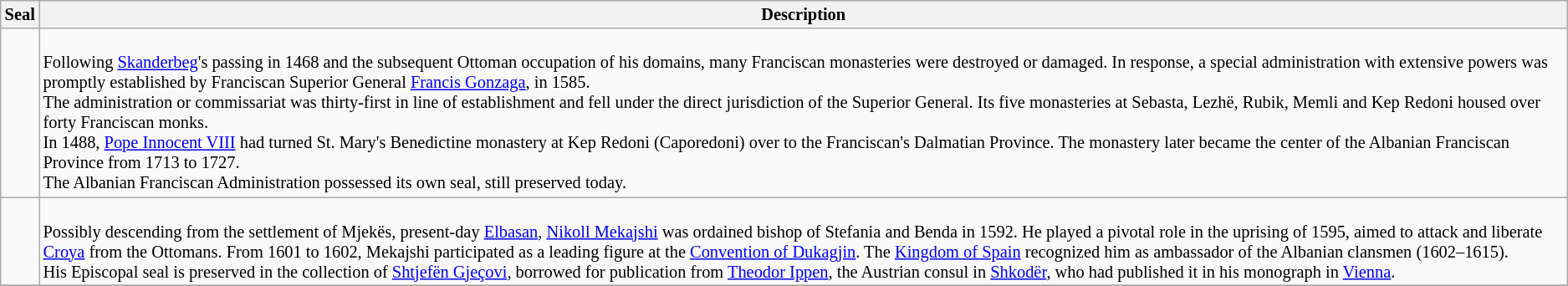<table class="wikitable" style="font-size:85%;">
<tr>
<th>Seal</th>
<th>Description</th>
</tr>
<tr>
<td align="center"></td>
<td><br>Following <a href='#'>Skanderbeg</a>'s passing in 1468 and the subsequent Ottoman occupation of his domains, many Franciscan monasteries were destroyed or damaged. In response, a special administration with extensive powers was promptly established by Franciscan Superior General <a href='#'>Francis Gonzaga</a>, in 1585.<br>The administration or commissariat was thirty-first in line of establishment and fell under the direct jurisdiction of the Superior General. Its five monasteries at Sebasta, Lezhë, Rubik, Memli and Kep Redoni housed over forty Franciscan monks.<br>In 1488, <a href='#'>Pope Innocent VIII</a> had turned St. Mary's Benedictine monastery at Kep Redoni (Caporedoni) over to the Franciscan's Dalmatian Province. The monastery later became the center of the Albanian Franciscan Province from 1713 to 1727.<br>The Albanian Franciscan Administration possessed its own seal, still preserved today.<br></td>
</tr>
<tr>
<td align="center"></td>
<td><br>Possibly descending from the settlement of Mjekës, present-day <a href='#'>Elbasan</a>, <a href='#'>Nikoll Mekajshi</a> was ordained bishop of Stefania and Benda in 1592. He played a pivotal role in the uprising of 1595, aimed to attack and liberate <a href='#'>Croya</a> from the Ottomans. From 1601 to 1602, Mekajshi participated as a leading figure at the <a href='#'>Convention of Dukagjin</a>. The <a href='#'>Kingdom of Spain</a> recognized him as ambassador of the Albanian clansmen (1602–1615).<br>His Episcopal seal is preserved in the collection of <a href='#'>Shtjefën Gjeçovi</a>, borrowed for publication from <a href='#'>Theodor Ippen</a>, the Austrian consul in <a href='#'>Shkodër</a>, who had published it in his monograph in <a href='#'>Vienna</a>.<br></td>
</tr>
<tr>
</tr>
</table>
